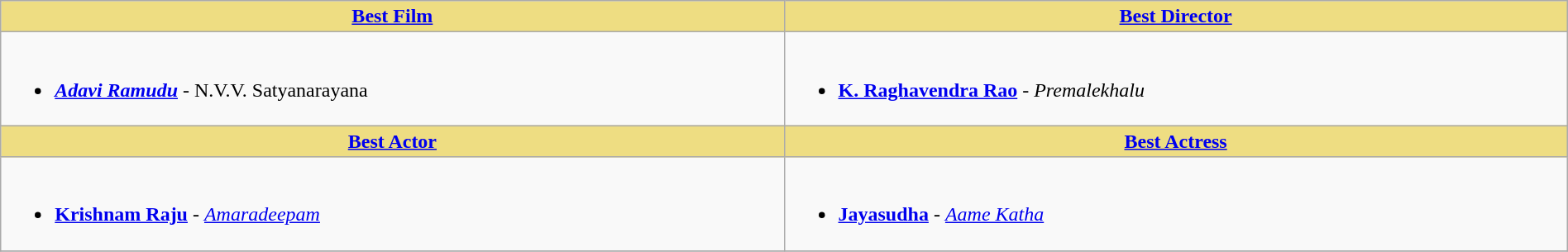<table class="wikitable" width=100% |>
<tr>
<th !  style="background:#eedd82; text-align:center; width:50%;"><a href='#'>Best Film</a></th>
<th !  style="background:#eedd82; text-align:center; width:50%;"><a href='#'>Best Director</a></th>
</tr>
<tr>
<td valign="top"><br><ul><li><strong><em><a href='#'>Adavi Ramudu</a></em></strong> - N.V.V. Satyanarayana</li></ul></td>
<td valign="top"><br><ul><li><strong><a href='#'>K. Raghavendra Rao</a></strong> - <em>Premalekhalu</em></li></ul></td>
</tr>
<tr>
<th !  style="background:#eedd82; text-align:center; width:50%;"><a href='#'>Best Actor</a></th>
<th !  style="background:#eedd82; text-align:center; width:50%;"><a href='#'>Best Actress</a></th>
</tr>
<tr>
<td valign="top"><br><ul><li><strong><a href='#'>Krishnam Raju</a></strong> - <em><a href='#'>Amaradeepam</a></em></li></ul></td>
<td valign="top"><br><ul><li><strong><a href='#'>Jayasudha</a></strong> - <em><a href='#'>Aame Katha</a></em></li></ul></td>
</tr>
<tr>
</tr>
</table>
